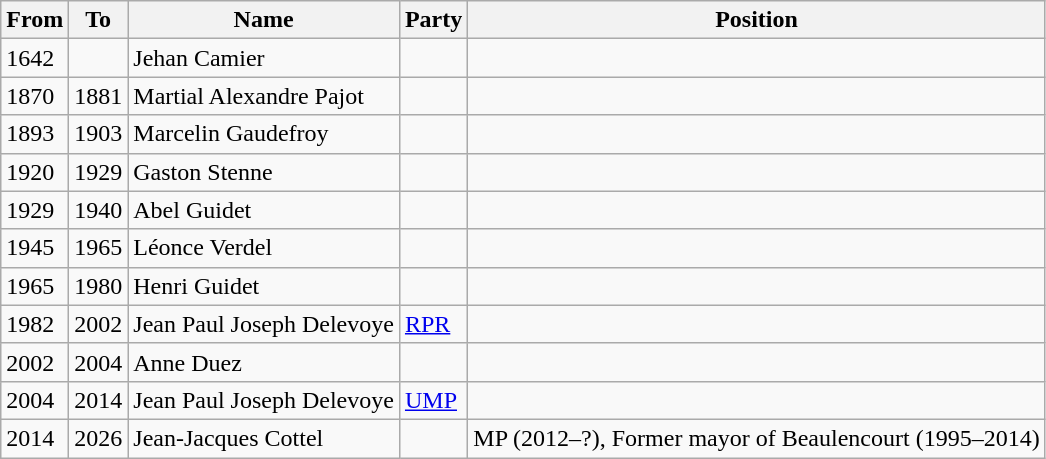<table class="wikitable">
<tr>
<th>From</th>
<th>To</th>
<th>Name</th>
<th>Party</th>
<th>Position</th>
</tr>
<tr>
<td>1642</td>
<td></td>
<td>Jehan Camier</td>
<td></td>
<td></td>
</tr>
<tr>
<td>1870</td>
<td>1881</td>
<td>Martial Alexandre Pajot</td>
<td></td>
<td></td>
</tr>
<tr>
<td>1893</td>
<td>1903</td>
<td>Marcelin Gaudefroy</td>
<td></td>
<td></td>
</tr>
<tr>
<td>1920</td>
<td>1929</td>
<td>Gaston Stenne</td>
<td></td>
<td></td>
</tr>
<tr>
<td>1929</td>
<td>1940</td>
<td>Abel Guidet</td>
<td></td>
<td></td>
</tr>
<tr>
<td>1945</td>
<td>1965</td>
<td>Léonce Verdel</td>
<td></td>
<td></td>
</tr>
<tr>
<td>1965</td>
<td>1980</td>
<td>Henri Guidet</td>
<td></td>
<td></td>
</tr>
<tr>
<td>1982</td>
<td>2002</td>
<td>Jean Paul Joseph Delevoye</td>
<td><a href='#'>RPR</a></td>
<td></td>
</tr>
<tr>
<td>2002</td>
<td>2004</td>
<td>Anne Duez</td>
<td></td>
<td></td>
</tr>
<tr>
<td>2004</td>
<td>2014</td>
<td>Jean Paul Joseph Delevoye</td>
<td><a href='#'>UMP</a></td>
<td></td>
</tr>
<tr>
<td>2014</td>
<td>2026</td>
<td>Jean-Jacques Cottel</td>
<td></td>
<td>MP (2012–?), Former mayor of Beaulencourt (1995–2014)</td>
</tr>
</table>
